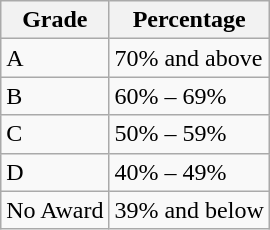<table class="wikitable">
<tr>
<th>Grade</th>
<th>Percentage</th>
</tr>
<tr>
<td>A</td>
<td>70% and above</td>
</tr>
<tr>
<td>B</td>
<td>60% – 69%</td>
</tr>
<tr>
<td>C</td>
<td>50% – 59%</td>
</tr>
<tr>
<td>D</td>
<td>40% – 49%</td>
</tr>
<tr>
<td>No Award</td>
<td>39% and below</td>
</tr>
</table>
